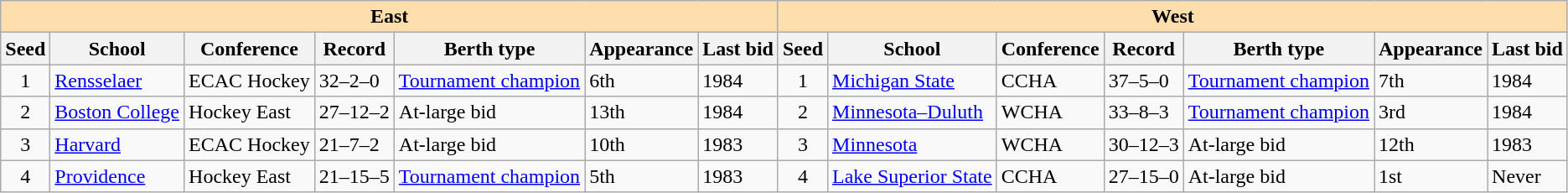<table class="wikitable">
<tr>
<th colspan="7" style="background:#ffdead;">East</th>
<th colspan="7" style="background:#ffdead;">West</th>
</tr>
<tr>
<th>Seed</th>
<th>School</th>
<th>Conference</th>
<th>Record</th>
<th>Berth type</th>
<th>Appearance</th>
<th>Last bid</th>
<th>Seed</th>
<th>School</th>
<th>Conference</th>
<th>Record</th>
<th>Berth type</th>
<th>Appearance</th>
<th>Last bid</th>
</tr>
<tr>
<td align=center>1</td>
<td><a href='#'>Rensselaer</a></td>
<td>ECAC Hockey</td>
<td>32–2–0</td>
<td><a href='#'>Tournament champion</a></td>
<td>6th</td>
<td>1984</td>
<td align=center>1</td>
<td><a href='#'>Michigan State</a></td>
<td>CCHA</td>
<td>37–5–0</td>
<td><a href='#'>Tournament champion</a></td>
<td>7th</td>
<td>1984</td>
</tr>
<tr>
<td align=center>2</td>
<td><a href='#'>Boston College</a></td>
<td>Hockey East</td>
<td>27–12–2</td>
<td>At-large bid</td>
<td>13th</td>
<td>1984</td>
<td align=center>2</td>
<td><a href='#'>Minnesota–Duluth</a></td>
<td>WCHA</td>
<td>33–8–3</td>
<td><a href='#'>Tournament champion</a></td>
<td>3rd</td>
<td>1984</td>
</tr>
<tr>
<td align=center>3</td>
<td><a href='#'>Harvard</a></td>
<td>ECAC Hockey</td>
<td>21–7–2</td>
<td>At-large bid</td>
<td>10th</td>
<td>1983</td>
<td align=center>3</td>
<td><a href='#'>Minnesota</a></td>
<td>WCHA</td>
<td>30–12–3</td>
<td>At-large bid</td>
<td>12th</td>
<td>1983</td>
</tr>
<tr>
<td align=center>4</td>
<td><a href='#'>Providence</a></td>
<td>Hockey East</td>
<td>21–15–5</td>
<td><a href='#'>Tournament champion</a></td>
<td>5th</td>
<td>1983</td>
<td align=center>4</td>
<td><a href='#'>Lake Superior State</a></td>
<td>CCHA</td>
<td>27–15–0</td>
<td>At-large bid</td>
<td>1st</td>
<td>Never</td>
</tr>
</table>
